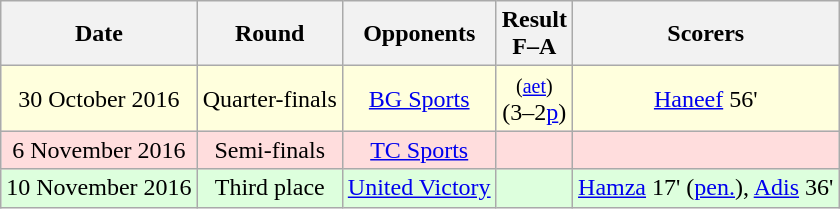<table class="wikitable" style="text-align:center">
<tr>
<th>Date</th>
<th>Round</th>
<th>Opponents</th>
<th>Result<br>F–A</th>
<th>Scorers</th>
</tr>
<tr bgcolor="#ffffdd">
<td>30 October 2016</td>
<td>Quarter-finals</td>
<td><a href='#'>BG Sports</a></td>
<td> <small>(<a href='#'>aet</a>)</small><br>(3–2<a href='#'>p</a>)</td>
<td><a href='#'>Haneef</a> 56'</td>
</tr>
<tr bgcolor="#ffdddd">
<td>6 November 2016</td>
<td>Semi-finals</td>
<td><a href='#'>TC Sports</a></td>
<td></td>
<td></td>
</tr>
<tr bgcolor="#ddffdd">
<td>10 November 2016</td>
<td>Third place</td>
<td><a href='#'>United Victory</a></td>
<td></td>
<td><a href='#'>Hamza</a> 17' (<a href='#'>pen.</a>), <a href='#'>Adis</a> 36'</td>
</tr>
</table>
